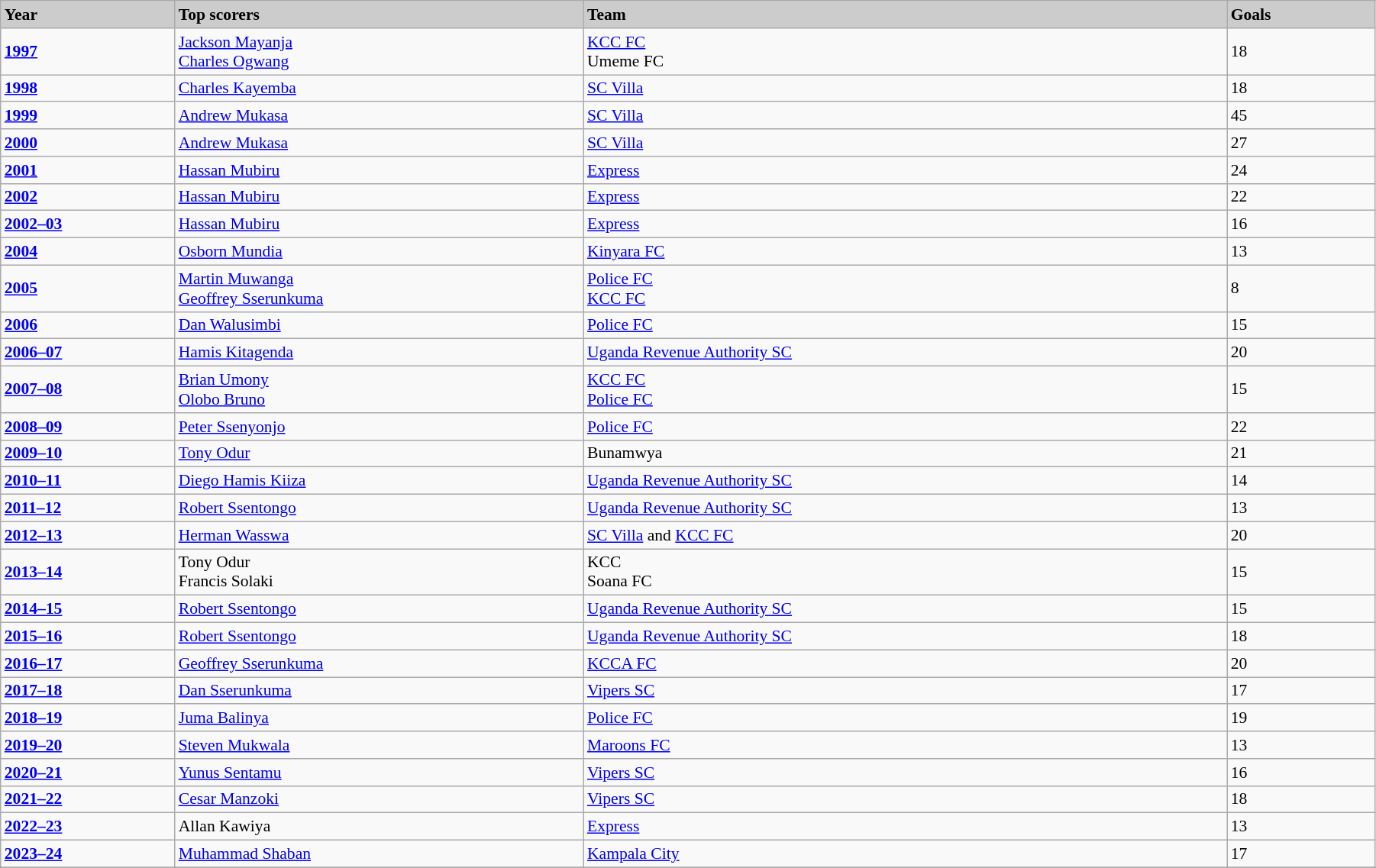<table class="wikitable" style="text-align:center; width:95%; font-size:90%">
<tr style="background:#ccc; text-align:left;">
<td style="width:60px;"><strong>Year</strong></td>
<td style="width:150px;"><strong>Top scorers</strong></td>
<td style="width:240px;"><strong>Team</strong></td>
<td style="width:50px;"><strong>Goals</strong></td>
</tr>
<tr align=left>
<td><strong><a href='#'>1997</a></strong></td>
<td><a href='#'>Jackson Mayanja</a> <br><a href='#'>Charles Ogwang</a></td>
<td><a href='#'>KCC FC</a>  <br> Umeme FC</td>
<td>18</td>
</tr>
<tr align=left>
<td><strong><a href='#'>1998</a></strong></td>
<td><a href='#'>Charles Kayemba</a></td>
<td><a href='#'>SC Villa</a></td>
<td>18</td>
</tr>
<tr align=left>
<td><strong><a href='#'>1999</a></strong></td>
<td><a href='#'>Andrew Mukasa</a></td>
<td><a href='#'>SC Villa</a></td>
<td>45</td>
</tr>
<tr align=left>
<td><strong><a href='#'>2000</a></strong></td>
<td><a href='#'>Andrew Mukasa</a></td>
<td><a href='#'>SC Villa</a></td>
<td>27</td>
</tr>
<tr align=left>
<td><strong><a href='#'>2001</a></strong></td>
<td><a href='#'>Hassan Mubiru</a></td>
<td><a href='#'>Express</a></td>
<td>24</td>
</tr>
<tr align=left>
<td><strong><a href='#'>2002</a></strong></td>
<td><a href='#'>Hassan Mubiru</a></td>
<td><a href='#'>Express</a></td>
<td>22</td>
</tr>
<tr align=left>
<td><strong><a href='#'>2002–03</a></strong></td>
<td><a href='#'>Hassan Mubiru</a></td>
<td><a href='#'>Express</a></td>
<td>16</td>
</tr>
<tr align=left>
<td><strong><a href='#'>2004</a></strong></td>
<td><a href='#'>Osborn Mundia</a> <br></td>
<td><a href='#'>Kinyara FC</a> <br></td>
<td>13</td>
</tr>
<tr align=left>
<td><strong><a href='#'>2005</a></strong></td>
<td><a href='#'>Martin Muwanga</a> <br> <a href='#'>Geoffrey Sserunkuma</a></td>
<td><a href='#'>Police FC</a> <br> <a href='#'>KCC FC</a></td>
<td>8</td>
</tr>
<tr align=left>
<td><strong><a href='#'>2006</a></strong></td>
<td><a href='#'>Dan Walusimbi</a></td>
<td><a href='#'>Police FC</a></td>
<td>15</td>
</tr>
<tr align=left>
<td><strong><a href='#'>2006–07</a></strong></td>
<td><a href='#'>Hamis Kitagenda</a></td>
<td><a href='#'>Uganda Revenue Authority SC</a></td>
<td>20</td>
</tr>
<tr align=left>
<td><strong><a href='#'>2007–08</a></strong></td>
<td><a href='#'>Brian Umony</a> <br> <a href='#'>Olobo Bruno</a></td>
<td><a href='#'>KCC FC</a> <br> <a href='#'>Police FC</a></td>
<td>15</td>
</tr>
<tr align=left>
<td><strong><a href='#'>2008–09</a></strong></td>
<td><a href='#'>Peter Ssenyonjo</a></td>
<td><a href='#'>Police FC</a></td>
<td>22</td>
</tr>
<tr align=left>
<td><strong><a href='#'>2009–10</a></strong></td>
<td><a href='#'>Tony Odur</a></td>
<td>Bunamwya</td>
<td>21</td>
</tr>
<tr align=left>
<td><strong><a href='#'>2010–11</a></strong></td>
<td><a href='#'>Diego Hamis Kiiza</a></td>
<td><a href='#'>Uganda Revenue Authority SC</a></td>
<td>14</td>
</tr>
<tr align=left>
<td><strong><a href='#'>2011–12</a></strong></td>
<td><a href='#'>Robert Ssentongo</a></td>
<td><a href='#'>Uganda Revenue Authority SC</a></td>
<td>13</td>
</tr>
<tr align=left>
<td><strong><a href='#'>2012–13</a></strong></td>
<td><a href='#'>Herman Wasswa</a></td>
<td><a href='#'>SC Villa</a> and <a href='#'>KCC FC</a></td>
<td>20</td>
</tr>
<tr align=left>
<td><strong><a href='#'>2013–14</a></strong></td>
<td>Tony Odur <br> Francis Solaki</td>
<td>KCC <br> Soana FC</td>
<td>15</td>
</tr>
<tr align=left>
<td><strong><a href='#'>2014–15</a></strong></td>
<td><a href='#'>Robert Ssentongo</a></td>
<td><a href='#'>Uganda Revenue Authority SC</a></td>
<td>15</td>
</tr>
<tr align=left>
<td><strong><a href='#'>2015–16</a></strong></td>
<td><a href='#'>Robert Ssentongo</a></td>
<td><a href='#'>Uganda Revenue Authority SC</a></td>
<td>18</td>
</tr>
<tr align=left>
<td><strong><a href='#'>2016–17</a></strong></td>
<td><a href='#'>Geoffrey Sserunkuma</a></td>
<td><a href='#'>KCCA FC</a></td>
<td>20</td>
</tr>
<tr align=left>
<td><strong><a href='#'>2017–18</a></strong></td>
<td><a href='#'>Dan Sserunkuma</a></td>
<td><a href='#'>Vipers SC</a></td>
<td>17</td>
</tr>
<tr align=left>
<td><strong><a href='#'>2018–19</a></strong></td>
<td><a href='#'>Juma Balinya</a></td>
<td><a href='#'>Police FC</a></td>
<td>19</td>
</tr>
<tr align=left>
<td><strong><a href='#'>2019–20</a></strong></td>
<td><a href='#'>Steven Mukwala</a></td>
<td><a href='#'>Maroons FC</a></td>
<td>13</td>
</tr>
<tr align=left>
<td><strong><a href='#'>2020–21</a></strong></td>
<td><a href='#'>Yunus Sentamu</a></td>
<td><a href='#'>Vipers SC</a></td>
<td>16</td>
</tr>
<tr align=left>
<td><strong><a href='#'>2021–22</a></strong></td>
<td><a href='#'>Cesar Manzoki</a></td>
<td><a href='#'>Vipers SC</a></td>
<td>18</td>
</tr>
<tr align=left>
<td><strong><a href='#'>2022–23</a></strong></td>
<td>Allan Kawiya</td>
<td><a href='#'>Express</a></td>
<td>13</td>
</tr>
<tr align=left>
<td><strong><a href='#'>2023–24</a></strong></td>
<td><a href='#'>Muhammad Shaban</a></td>
<td><a href='#'>Kampala City</a></td>
<td>17</td>
</tr>
<tr>
</tr>
</table>
